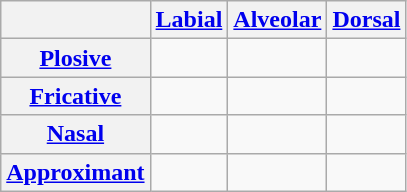<table class="wikitable">
<tr>
<th></th>
<th><a href='#'>Labial</a></th>
<th><a href='#'>Alveolar</a></th>
<th><a href='#'>Dorsal</a></th>
</tr>
<tr>
<th><a href='#'>Plosive</a></th>
<td> </td>
<td> </td>
<td> </td>
</tr>
<tr>
<th><a href='#'>Fricative</a></th>
<td></td>
<td></td>
<td></td>
</tr>
<tr>
<th><a href='#'>Nasal</a></th>
<td></td>
<td></td>
<td></td>
</tr>
<tr>
<th><a href='#'>Approximant</a></th>
<td></td>
<td></td>
<td></td>
</tr>
</table>
